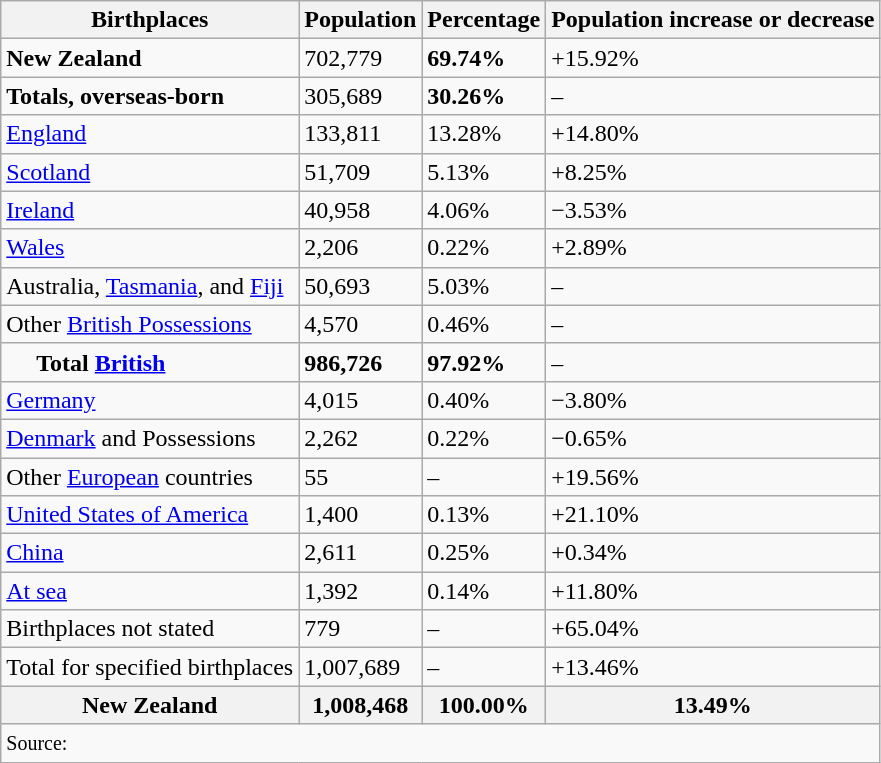<table class="wikitable">
<tr>
<th>Birthplaces</th>
<th>Population<br></th>
<th>Percentage</th>
<th>Population increase or decrease</th>
</tr>
<tr>
<td><strong>New Zealand</strong></td>
<td>702,779</td>
<td><strong> 69.74%</strong></td>
<td>+15.92%</td>
</tr>
<tr>
<td align=left><strong>Totals, overseas-born</strong></td>
<td>305,689</td>
<td><strong>30.26%</strong></td>
<td>–</td>
</tr>
<tr>
<td> <a href='#'>England</a></td>
<td>133,811</td>
<td>13.28%</td>
<td>+14.80%</td>
</tr>
<tr>
<td> <a href='#'>Scotland</a></td>
<td>51,709</td>
<td>5.13%</td>
<td>+8.25%</td>
</tr>
<tr>
<td> <a href='#'>Ireland</a></td>
<td>40,958</td>
<td>4.06%</td>
<td>−3.53%</td>
</tr>
<tr>
<td> <a href='#'>Wales</a></td>
<td>2,206</td>
<td>0.22%</td>
<td>+2.89%</td>
</tr>
<tr>
<td>Australia, <a href='#'>Tasmania</a>, and <a href='#'>Fiji</a></td>
<td>50,693</td>
<td>5.03%</td>
<td>–</td>
</tr>
<tr>
<td> Other <a href='#'>British Possessions</a></td>
<td>4,570</td>
<td>0.46%</td>
<td>–</td>
</tr>
<tr>
<td align=left>     <strong>Total <a href='#'>British</a></strong></td>
<td><strong>986,726</strong></td>
<td><strong>97.92%</strong></td>
<td>–</td>
</tr>
<tr>
<td> <a href='#'>Germany</a></td>
<td>4,015</td>
<td>0.40%</td>
<td>−3.80%</td>
</tr>
<tr>
<td> <a href='#'>Denmark</a> and Possessions</td>
<td>2,262</td>
<td>0.22%</td>
<td>−0.65%</td>
</tr>
<tr>
<td>Other <a href='#'>European</a> countries</td>
<td>55</td>
<td>–</td>
<td>+19.56%</td>
</tr>
<tr>
<td> <a href='#'>United States of America</a></td>
<td>1,400</td>
<td>0.13%</td>
<td>+21.10%</td>
</tr>
<tr>
<td> <a href='#'>China</a></td>
<td>2,611</td>
<td>0.25%</td>
<td>+0.34%</td>
</tr>
<tr>
<td><a href='#'>At sea</a></td>
<td>1,392</td>
<td>0.14%</td>
<td>+11.80%</td>
</tr>
<tr>
<td>Birthplaces not stated</td>
<td>779</td>
<td>–</td>
<td>+65.04%</td>
</tr>
<tr>
<td>Total for specified birthplaces</td>
<td>1,007,689</td>
<td>–</td>
<td>+13.46%</td>
</tr>
<tr>
<th>New Zealand</th>
<th>1,008,468</th>
<th>100.00%</th>
<th> 13.49%</th>
</tr>
<tr>
<td colspan="4" style="text-align:left;"><small>Source:</small></td>
</tr>
</table>
